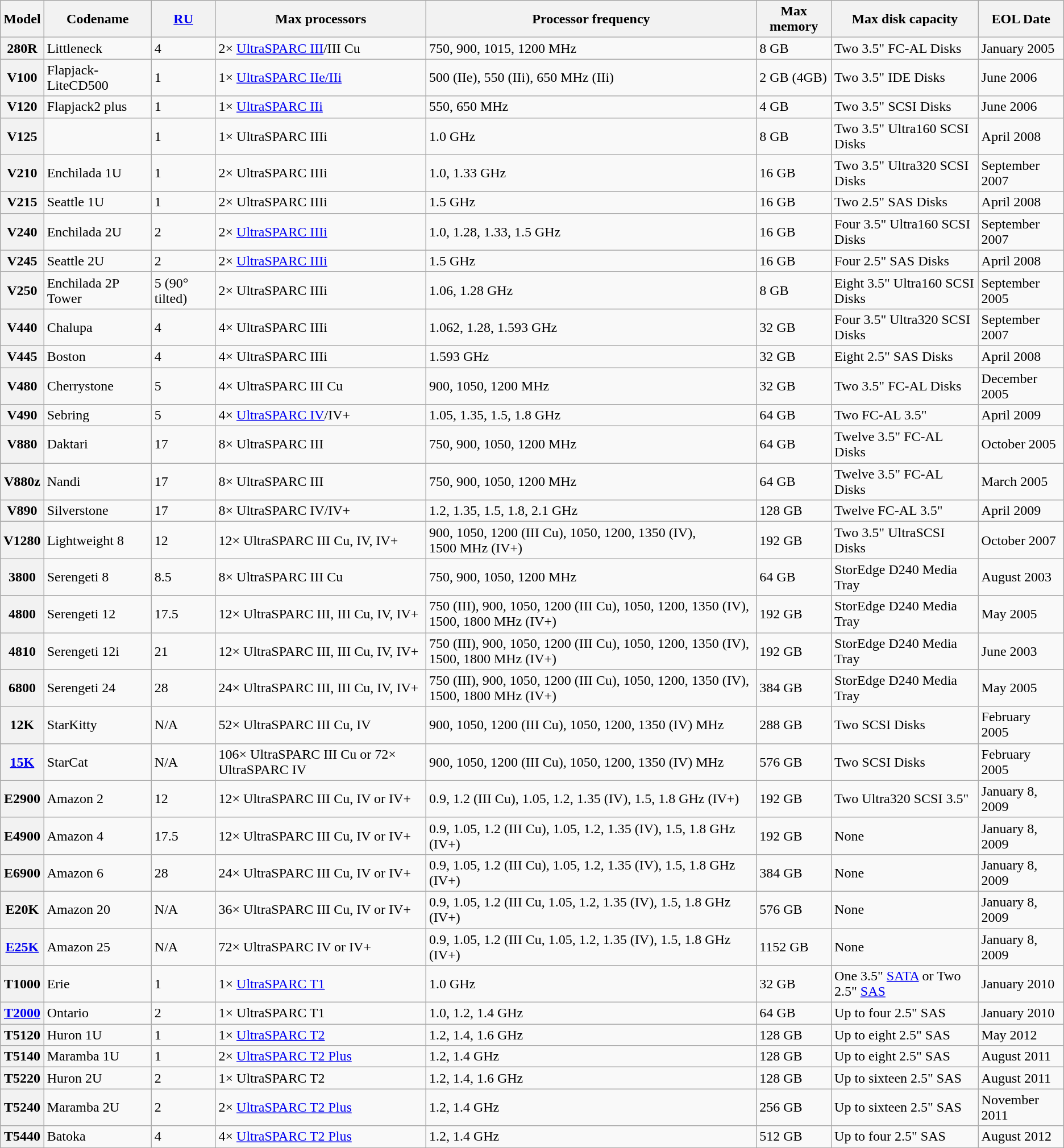<table class="wikitable sortable">
<tr>
<th>Model</th>
<th>Codename</th>
<th><a href='#'>RU</a></th>
<th>Max processors</th>
<th>Processor frequency</th>
<th>Max memory</th>
<th>Max disk capacity</th>
<th>EOL Date</th>
</tr>
<tr>
<th>280R</th>
<td>Littleneck</td>
<td>4</td>
<td>2× <a href='#'>UltraSPARC III</a>/III Cu</td>
<td>750, 900, 1015, 1200 MHz</td>
<td>8 GB</td>
<td>Two 3.5" FC-AL Disks</td>
<td>January 2005</td>
</tr>
<tr>
<th>V100</th>
<td>Flapjack-LiteCD500</td>
<td>1</td>
<td>1× <a href='#'>UltraSPARC IIe/IIi</a></td>
<td>500 (IIe), 550 (IIi), 650 MHz (IIi)</td>
<td>2 GB (4GB)</td>
<td>Two 3.5" IDE Disks</td>
<td>June 2006</td>
</tr>
<tr>
<th>V120</th>
<td>Flapjack2 plus</td>
<td>1</td>
<td>1× <a href='#'>UltraSPARC IIi</a></td>
<td>550, 650 MHz</td>
<td>4 GB</td>
<td>Two 3.5" SCSI Disks</td>
<td>June 2006</td>
</tr>
<tr>
<th>V125</th>
<td></td>
<td>1</td>
<td>1× UltraSPARC IIIi</td>
<td>1.0 GHz</td>
<td>8 GB</td>
<td>Two 3.5" Ultra160 SCSI Disks</td>
<td>April 2008</td>
</tr>
<tr>
<th>V210</th>
<td>Enchilada 1U</td>
<td>1</td>
<td>2× UltraSPARC IIIi</td>
<td>1.0, 1.33 GHz</td>
<td>16 GB</td>
<td>Two 3.5" Ultra320 SCSI Disks</td>
<td>September 2007</td>
</tr>
<tr>
<th>V215</th>
<td>Seattle 1U</td>
<td>1</td>
<td>2× UltraSPARC IIIi</td>
<td>1.5 GHz</td>
<td>16 GB</td>
<td>Two 2.5" SAS Disks</td>
<td>April 2008</td>
</tr>
<tr>
<th>V240</th>
<td>Enchilada 2U</td>
<td>2</td>
<td>2× <a href='#'>UltraSPARC IIIi</a></td>
<td>1.0, 1.28, 1.33, 1.5 GHz</td>
<td>16 GB</td>
<td>Four 3.5" Ultra160 SCSI Disks</td>
<td>September 2007</td>
</tr>
<tr>
<th>V245</th>
<td>Seattle 2U</td>
<td>2</td>
<td>2× <a href='#'>UltraSPARC IIIi</a></td>
<td>1.5 GHz</td>
<td>16 GB</td>
<td>Four 2.5" SAS Disks</td>
<td>April 2008</td>
</tr>
<tr>
<th>V250</th>
<td>Enchilada 2P Tower</td>
<td>5 (90° tilted)</td>
<td>2× UltraSPARC IIIi</td>
<td>1.06, 1.28 GHz</td>
<td>8 GB</td>
<td>Eight 3.5" Ultra160 SCSI Disks</td>
<td>September 2005</td>
</tr>
<tr>
<th>V440</th>
<td>Chalupa</td>
<td>4</td>
<td>4× UltraSPARC IIIi</td>
<td>1.062, 1.28, 1.593 GHz</td>
<td>32 GB</td>
<td>Four 3.5" Ultra320 SCSI Disks</td>
<td>September 2007</td>
</tr>
<tr>
<th>V445</th>
<td>Boston</td>
<td>4</td>
<td>4× UltraSPARC IIIi</td>
<td>1.593 GHz</td>
<td>32 GB</td>
<td>Eight 2.5" SAS Disks</td>
<td>April 2008</td>
</tr>
<tr>
<th>V480</th>
<td>Cherrystone</td>
<td>5</td>
<td>4× UltraSPARC III Cu</td>
<td>900, 1050, 1200 MHz</td>
<td>32 GB</td>
<td>Two 3.5" FC-AL Disks</td>
<td>December 2005</td>
</tr>
<tr>
<th>V490</th>
<td>Sebring</td>
<td>5</td>
<td>4× <a href='#'>UltraSPARC IV</a>/IV+</td>
<td>1.05, 1.35, 1.5, 1.8 GHz</td>
<td>64 GB</td>
<td>Two FC-AL 3.5"</td>
<td>April 2009</td>
</tr>
<tr>
<th>V880</th>
<td>Daktari</td>
<td>17</td>
<td>8× UltraSPARC III</td>
<td>750, 900, 1050, 1200 MHz</td>
<td>64 GB</td>
<td>Twelve 3.5" FC-AL Disks</td>
<td>October 2005</td>
</tr>
<tr>
<th>V880z</th>
<td>Nandi</td>
<td>17</td>
<td>8× UltraSPARC III</td>
<td>750, 900, 1050, 1200 MHz</td>
<td>64 GB</td>
<td>Twelve 3.5" FC-AL Disks</td>
<td>March 2005</td>
</tr>
<tr>
<th>V890</th>
<td>Silverstone</td>
<td>17</td>
<td>8× UltraSPARC IV/IV+</td>
<td>1.2, 1.35, 1.5, 1.8, 2.1 GHz</td>
<td>128 GB</td>
<td>Twelve FC-AL 3.5"</td>
<td>April 2009</td>
</tr>
<tr>
<th>V1280</th>
<td>Lightweight 8</td>
<td>12</td>
<td>12× UltraSPARC III Cu, IV, IV+</td>
<td>900, 1050, 1200 (III Cu), 1050, 1200, 1350 (IV), 1500 MHz (IV+)</td>
<td>192 GB</td>
<td>Two 3.5" UltraSCSI Disks</td>
<td>October 2007</td>
</tr>
<tr>
<th>3800</th>
<td>Serengeti 8</td>
<td>8.5</td>
<td>8× UltraSPARC III Cu</td>
<td>750, 900, 1050, 1200 MHz</td>
<td>64 GB</td>
<td>StorEdge D240 Media Tray</td>
<td>August 2003</td>
</tr>
<tr>
<th>4800</th>
<td>Serengeti 12</td>
<td>17.5</td>
<td>12× UltraSPARC III, III Cu, IV, IV+</td>
<td>750 (III), 900, 1050, 1200 (III Cu), 1050, 1200, 1350 (IV), 1500, 1800 MHz (IV+)</td>
<td>192 GB</td>
<td>StorEdge D240 Media Tray</td>
<td>May 2005</td>
</tr>
<tr>
<th>4810</th>
<td>Serengeti 12i</td>
<td>21</td>
<td>12× UltraSPARC III, III Cu, IV, IV+</td>
<td>750 (III), 900, 1050, 1200 (III Cu), 1050, 1200, 1350 (IV), 1500, 1800 MHz (IV+)</td>
<td>192 GB</td>
<td>StorEdge D240 Media Tray</td>
<td>June 2003</td>
</tr>
<tr>
<th>6800</th>
<td>Serengeti 24</td>
<td>28</td>
<td>24× UltraSPARC III, III Cu, IV, IV+</td>
<td>750 (III), 900, 1050, 1200 (III Cu), 1050, 1200, 1350 (IV), 1500, 1800 MHz (IV+)</td>
<td>384 GB</td>
<td>StorEdge D240 Media Tray</td>
<td>May 2005</td>
</tr>
<tr>
<th>12K</th>
<td>StarKitty</td>
<td>N/A</td>
<td>52× UltraSPARC III Cu, IV</td>
<td>900, 1050, 1200 (III Cu), 1050, 1200, 1350 (IV) MHz</td>
<td>288 GB</td>
<td>Two SCSI Disks</td>
<td>February 2005</td>
</tr>
<tr>
<th><a href='#'>15K</a></th>
<td>StarCat</td>
<td>N/A</td>
<td>106× UltraSPARC III Cu or 72× UltraSPARC IV</td>
<td>900, 1050, 1200 (III Cu), 1050, 1200, 1350 (IV) MHz</td>
<td>576 GB</td>
<td>Two SCSI Disks</td>
<td>February 2005</td>
</tr>
<tr>
<th>E2900</th>
<td>Amazon 2</td>
<td>12</td>
<td>12× UltraSPARC III Cu, IV or IV+</td>
<td>0.9, 1.2 (III Cu), 1.05, 1.2, 1.35 (IV), 1.5, 1.8 GHz (IV+)</td>
<td>192 GB</td>
<td>Two Ultra320 SCSI 3.5"</td>
<td>January 8, 2009</td>
</tr>
<tr>
<th>E4900</th>
<td>Amazon 4</td>
<td>17.5</td>
<td>12× UltraSPARC III Cu, IV or IV+</td>
<td>0.9, 1.05, 1.2 (III Cu), 1.05, 1.2, 1.35 (IV), 1.5, 1.8 GHz (IV+)</td>
<td>192 GB</td>
<td>None</td>
<td>January 8, 2009</td>
</tr>
<tr>
<th>E6900</th>
<td>Amazon 6</td>
<td>28</td>
<td>24× UltraSPARC III Cu, IV or IV+</td>
<td>0.9, 1.05, 1.2 (III Cu), 1.05, 1.2, 1.35 (IV), 1.5, 1.8 GHz (IV+)</td>
<td>384 GB</td>
<td>None</td>
<td>January 8, 2009</td>
</tr>
<tr>
<th>E20K</th>
<td>Amazon 20</td>
<td>N/A</td>
<td>36× UltraSPARC III Cu, IV or IV+</td>
<td>0.9, 1.05, 1.2 (III Cu, 1.05, 1.2, 1.35 (IV), 1.5, 1.8 GHz (IV+)</td>
<td>576 GB</td>
<td>None</td>
<td>January 8, 2009</td>
</tr>
<tr>
<th><a href='#'>E25K</a></th>
<td>Amazon 25</td>
<td>N/A</td>
<td>72× UltraSPARC IV or IV+</td>
<td>0.9, 1.05, 1.2 (III Cu, 1.05, 1.2, 1.35 (IV), 1.5, 1.8 GHz (IV+)</td>
<td>1152 GB</td>
<td>None</td>
<td>January 8, 2009</td>
</tr>
<tr>
<th>T1000</th>
<td>Erie</td>
<td>1</td>
<td>1× <a href='#'>UltraSPARC T1</a></td>
<td>1.0 GHz</td>
<td>32 GB</td>
<td>One 3.5" <a href='#'>SATA</a> or Two 2.5" <a href='#'>SAS</a></td>
<td>January 2010</td>
</tr>
<tr>
<th><a href='#'>T2000</a></th>
<td>Ontario</td>
<td>2</td>
<td>1× UltraSPARC T1</td>
<td>1.0, 1.2, 1.4 GHz</td>
<td>64 GB</td>
<td>Up to four 2.5" SAS</td>
<td>January 2010</td>
</tr>
<tr>
<th>T5120</th>
<td>Huron 1U</td>
<td>1</td>
<td>1× <a href='#'>UltraSPARC T2</a></td>
<td>1.2, 1.4, 1.6 GHz</td>
<td>128 GB</td>
<td>Up to eight 2.5" SAS</td>
<td>May 2012</td>
</tr>
<tr>
<th>T5140</th>
<td>Maramba 1U</td>
<td>1</td>
<td>2× <a href='#'>UltraSPARC T2 Plus</a></td>
<td>1.2, 1.4 GHz</td>
<td>128 GB</td>
<td>Up to eight 2.5" SAS</td>
<td>August 2011</td>
</tr>
<tr>
<th>T5220</th>
<td>Huron 2U</td>
<td>2</td>
<td>1× UltraSPARC T2</td>
<td>1.2, 1.4, 1.6 GHz</td>
<td>128 GB</td>
<td>Up to sixteen 2.5" SAS</td>
<td>August 2011</td>
</tr>
<tr>
<th>T5240</th>
<td>Maramba 2U</td>
<td>2</td>
<td>2× <a href='#'>UltraSPARC T2 Plus</a></td>
<td>1.2, 1.4 GHz</td>
<td>256 GB</td>
<td>Up to sixteen 2.5" SAS</td>
<td>November 2011</td>
</tr>
<tr>
<th>T5440</th>
<td>Batoka</td>
<td>4</td>
<td>4× <a href='#'>UltraSPARC T2 Plus</a></td>
<td>1.2, 1.4 GHz</td>
<td>512 GB</td>
<td>Up to four 2.5" SAS</td>
<td>August 2012</td>
</tr>
<tr>
</tr>
</table>
